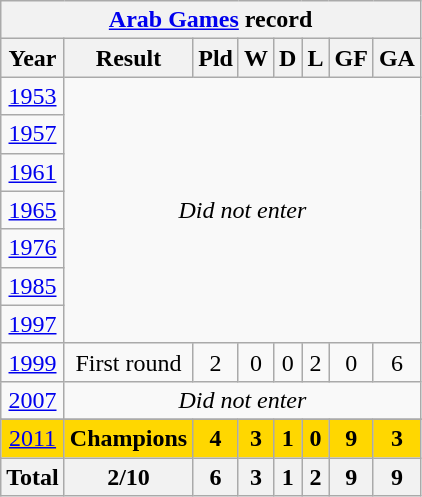<table class="wikitable" style="text-align: center;font-size:100%">
<tr>
<th colspan=8><a href='#'>Arab Games</a> record</th>
</tr>
<tr>
<th>Year</th>
<th>Result</th>
<th>Pld</th>
<th>W</th>
<th>D</th>
<th>L</th>
<th>GF</th>
<th>GA</th>
</tr>
<tr>
<td> <a href='#'>1953</a></td>
<td rowspan=7 colspan=7><em>Did not enter</em></td>
</tr>
<tr>
<td> <a href='#'>1957</a></td>
</tr>
<tr>
<td> <a href='#'>1961</a></td>
</tr>
<tr>
<td> <a href='#'>1965</a></td>
</tr>
<tr>
<td> <a href='#'>1976</a></td>
</tr>
<tr>
<td> <a href='#'>1985</a></td>
</tr>
<tr>
<td> <a href='#'>1997</a></td>
</tr>
<tr>
<td> <a href='#'>1999</a></td>
<td>First round</td>
<td>2</td>
<td>0</td>
<td>0</td>
<td>2</td>
<td>0</td>
<td>6</td>
</tr>
<tr>
<td> <a href='#'>2007</a></td>
<td colspan=7><em>Did not enter</em></td>
</tr>
<tr>
</tr>
<tr bgcolor=gold>
<td> <a href='#'>2011</a></td>
<td><strong>Champions</strong></td>
<td><strong>4</strong></td>
<td><strong>3</strong></td>
<td><strong>1</strong></td>
<td><strong>0</strong></td>
<td><strong>9</strong></td>
<td><strong>3</strong></td>
</tr>
<tr>
<th>Total</th>
<th>2/10</th>
<th>6</th>
<th>3</th>
<th>1</th>
<th>2</th>
<th>9</th>
<th>9</th>
</tr>
</table>
